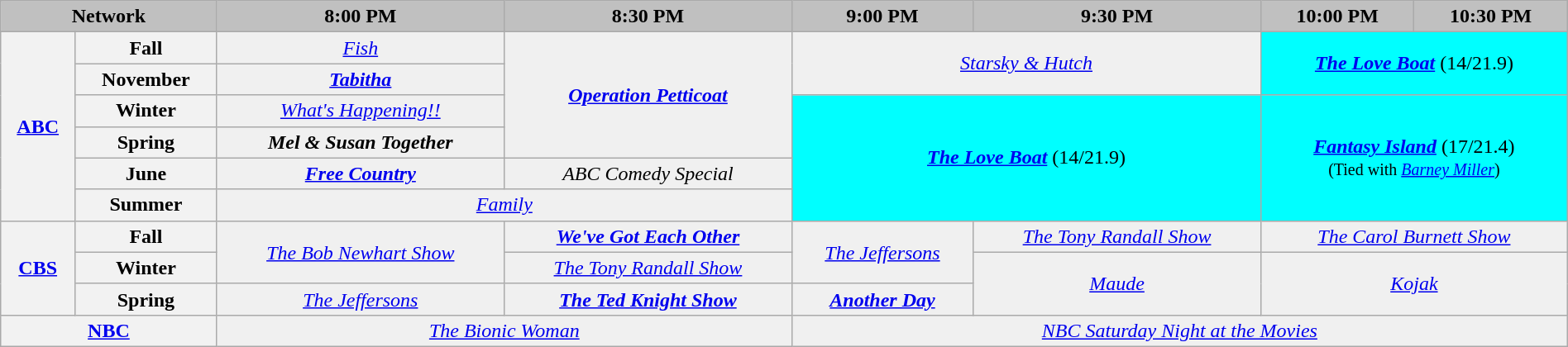<table class="wikitable plainrowheaders" style="width:100%; margin:auto; text-align:center;">
<tr>
<th colspan="2" style="background-color:#C0C0C0;text-align:center">Network</th>
<th style="background-color:#C0C0C0;text-align:center">8:00 PM</th>
<th style="background-color:#C0C0C0;text-align:center">8:30 PM</th>
<th style="background-color:#C0C0C0;text-align:center">9:00 PM</th>
<th style="background-color:#C0C0C0;text-align:center">9:30 PM</th>
<th style="background-color:#C0C0C0;text-align:center">10:00 PM</th>
<th style="background-color:#C0C0C0;text-align:center">10:30 PM</th>
</tr>
<tr>
<th bgcolor="#C0C0C0" rowspan="6"><a href='#'>ABC</a></th>
<th>Fall</th>
<td bgcolor="#F0F0F0"><em><a href='#'>Fish</a></em></td>
<td bgcolor="#F0F0F0" rowspan="4"><strong><em><a href='#'>Operation Petticoat</a></em></strong></td>
<td bgcolor="#F0F0F0" colspan="2" rowspan="2"><em><a href='#'>Starsky & Hutch</a></em></td>
<td bgcolor="#00FFFF" colspan="2" rowspan="2"><strong><em><a href='#'>The Love Boat</a></em></strong> (14/21.9)</td>
</tr>
<tr>
<th>November</th>
<td bgcolor="#F0F0F0"><strong><em><a href='#'>Tabitha</a></em></strong></td>
</tr>
<tr>
<th>Winter</th>
<td bgcolor="#F0F0F0"><em><a href='#'>What's Happening!!</a></em></td>
<td bgcolor="#00FFFF" colspan="2" rowspan="4"><strong><em><a href='#'>The Love Boat</a></em></strong> (14/21.9)</td>
<td bgcolor="#00FFFF" colspan="2" rowspan="4"><strong><em><a href='#'>Fantasy Island</a></em></strong> (17/21.4)<br><small>(Tied with <em><a href='#'>Barney Miller</a></em>)</small></td>
</tr>
<tr>
<th>Spring</th>
<td bgcolor="#F0F0F0"><strong><em>Mel & Susan Together</em></strong></td>
</tr>
<tr>
<th>June</th>
<td bgcolor="#F0F0F0"><strong><em><a href='#'>Free Country</a></em></strong></td>
<td bgcolor="#F0F0F0"><em>ABC Comedy Special</em></td>
</tr>
<tr>
<th>Summer</th>
<td bgcolor="#F0F0F0" colspan="2"><em><a href='#'>Family</a></em></td>
</tr>
<tr>
<th bgcolor="#C0C0C0" rowspan="3"><a href='#'>CBS</a></th>
<th>Fall</th>
<td bgcolor="#F0F0F0" rowspan="2"><em><a href='#'>The Bob Newhart Show</a></em></td>
<td bgcolor="#F0F0F0"><strong><em><a href='#'>We've Got Each Other</a></em></strong></td>
<td bgcolor="#F0F0F0" rowspan="2"><em><a href='#'>The Jeffersons</a></em></td>
<td bgcolor="#F0F0F0"><em><a href='#'>The Tony Randall Show</a></em></td>
<td bgcolor="#F0F0F0" colspan="2"><em><a href='#'>The Carol Burnett Show</a></em></td>
</tr>
<tr>
<th>Winter</th>
<td bgcolor="#F0F0F0"><em><a href='#'>The Tony Randall Show</a></em></td>
<td bgcolor="#F0F0F0" rowspan="2"><em><a href='#'>Maude</a></em></td>
<td bgcolor="#F0F0F0" rowspan="2" colspan="2"><em><a href='#'>Kojak</a></em></td>
</tr>
<tr>
<th>Spring</th>
<td bgcolor="#F0F0F0"><em><a href='#'>The Jeffersons</a></em></td>
<td bgcolor="#F0F0F0"><strong><em><a href='#'>The Ted Knight Show</a></em></strong></td>
<td bgcolor="#F0F0F0"><strong><em><a href='#'>Another Day</a></em></strong></td>
</tr>
<tr>
<th bgcolor="#C0C0C0" colspan="2"><a href='#'>NBC</a></th>
<td bgcolor="#F0F0F0" colspan="2"><em><a href='#'>The Bionic Woman</a></em></td>
<td bgcolor="#F0F0F0" colspan="4"><em><a href='#'>NBC Saturday Night at the Movies</a></em></td>
</tr>
</table>
